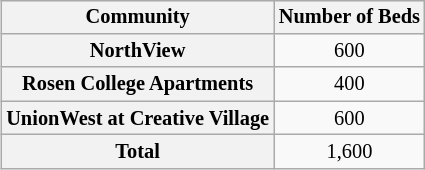<table class="wikitable" style="text-align:center; float: right; font-size:85%; margin-left: 2em;" align="center">
<tr>
<th>Community</th>
<th>Number of Beds</th>
</tr>
<tr>
<th>NorthView</th>
<td>600</td>
</tr>
<tr>
<th>Rosen College Apartments</th>
<td>400</td>
</tr>
<tr>
<th>UnionWest at Creative Village</th>
<td>600</td>
</tr>
<tr>
<th>Total</th>
<td>1,600</td>
</tr>
</table>
